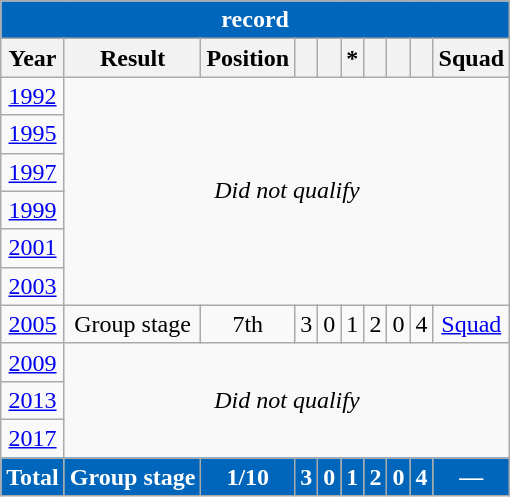<table class="wikitable" style="text-align: center;">
<tr>
<th style="color:white; background:#0066bc;" colspan=10><a href='#'></a> record</th>
</tr>
<tr>
<th>Year</th>
<th>Result</th>
<th>Position</th>
<th></th>
<th></th>
<th>*</th>
<th></th>
<th></th>
<th></th>
<th>Squad</th>
</tr>
<tr>
<td> <a href='#'>1992</a></td>
<td colspan=9 rowspan=6><em>Did not qualify</em></td>
</tr>
<tr>
<td> <a href='#'>1995</a></td>
</tr>
<tr>
<td> <a href='#'>1997</a></td>
</tr>
<tr>
<td> <a href='#'>1999</a></td>
</tr>
<tr>
<td>  <a href='#'>2001</a></td>
</tr>
<tr>
<td> <a href='#'>2003</a></td>
</tr>
<tr>
<td> <a href='#'>2005</a></td>
<td>Group stage</td>
<td>7th</td>
<td>3</td>
<td>0</td>
<td>1</td>
<td>2</td>
<td>0</td>
<td>4</td>
<td><a href='#'>Squad</a></td>
</tr>
<tr>
<td> <a href='#'>2009</a></td>
<td colspan=9 rowspan=3><em>Did not qualify</em></td>
</tr>
<tr>
<td> <a href='#'>2013</a></td>
</tr>
<tr>
<td> <a href='#'>2017</a></td>
</tr>
<tr>
<th style="color:white; background:#0066bc;">Total</th>
<th style="color:white; background:#0066bc;">Group stage</th>
<th style="color:white; background:#0066bc;">1/10</th>
<th style="color:white; background:#0066bc;">3</th>
<th style="color:white; background:#0066bc;">0</th>
<th style="color:white; background:#0066bc;">1</th>
<th style="color:white; background:#0066bc;">2</th>
<th style="color:white; background:#0066bc;">0</th>
<th style="color:white; background:#0066bc;">4</th>
<th style="color:white; background:#0066bc;">—</th>
</tr>
</table>
